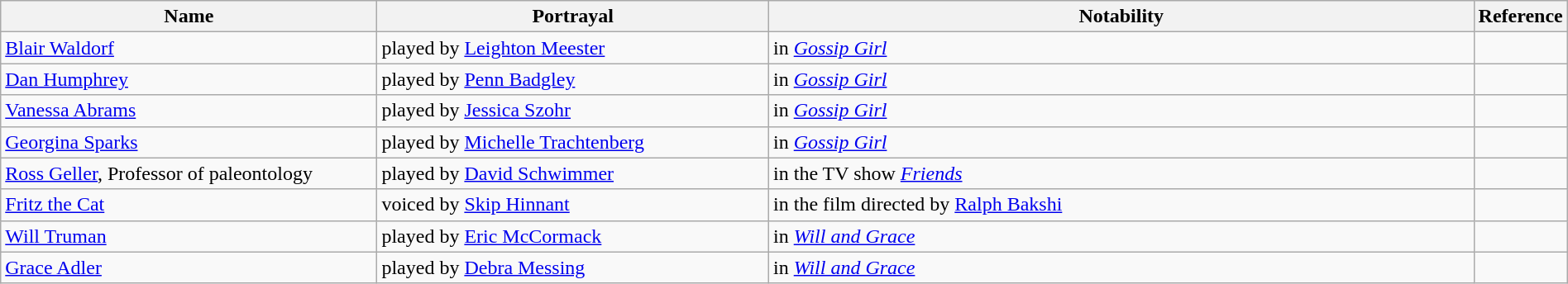<table class="wikitable sortable" style="width:100%">
<tr>
<th style="width:*;">Name</th>
<th style="width:25%;">Portrayal</th>
<th style="width:45%;">Notability</th>
<th style="width:5%;" class="unsortable">Reference</th>
</tr>
<tr>
<td><a href='#'>Blair Waldorf</a></td>
<td>played by <a href='#'>Leighton Meester</a></td>
<td>in <em><a href='#'>Gossip Girl</a></em></td>
<td style="text-align:center;"></td>
</tr>
<tr>
<td><a href='#'>Dan Humphrey</a></td>
<td>played by <a href='#'>Penn Badgley</a></td>
<td>in <em><a href='#'>Gossip Girl</a></em></td>
<td style="text-align:center;"></td>
</tr>
<tr>
<td><a href='#'>Vanessa Abrams</a></td>
<td>played by <a href='#'>Jessica Szohr</a></td>
<td>in <em><a href='#'>Gossip Girl</a></em></td>
<td style="text-align:center;"></td>
</tr>
<tr>
<td><a href='#'>Georgina Sparks</a></td>
<td>played by <a href='#'>Michelle Trachtenberg</a></td>
<td>in <em><a href='#'>Gossip Girl</a></em></td>
<td style="text-align:center;"></td>
</tr>
<tr>
<td><a href='#'>Ross Geller</a>, Professor of paleontology</td>
<td>played by <a href='#'>David Schwimmer</a></td>
<td>in the TV show <em><a href='#'>Friends</a></em></td>
<td style="text-align:center;"></td>
</tr>
<tr>
<td><a href='#'>Fritz the Cat</a></td>
<td>voiced by <a href='#'>Skip Hinnant</a></td>
<td>in the film directed by <a href='#'>Ralph Bakshi</a></td>
<td style="text-align:center;"></td>
</tr>
<tr>
<td><a href='#'>Will Truman</a></td>
<td>played by <a href='#'>Eric McCormack</a></td>
<td>in <em><a href='#'>Will and Grace</a></em></td>
<td style="text-align:center;"></td>
</tr>
<tr>
<td><a href='#'>Grace Adler</a></td>
<td>played by <a href='#'>Debra Messing</a></td>
<td>in <em><a href='#'>Will and Grace</a></em></td>
<td style="text-align:center;"></td>
</tr>
</table>
